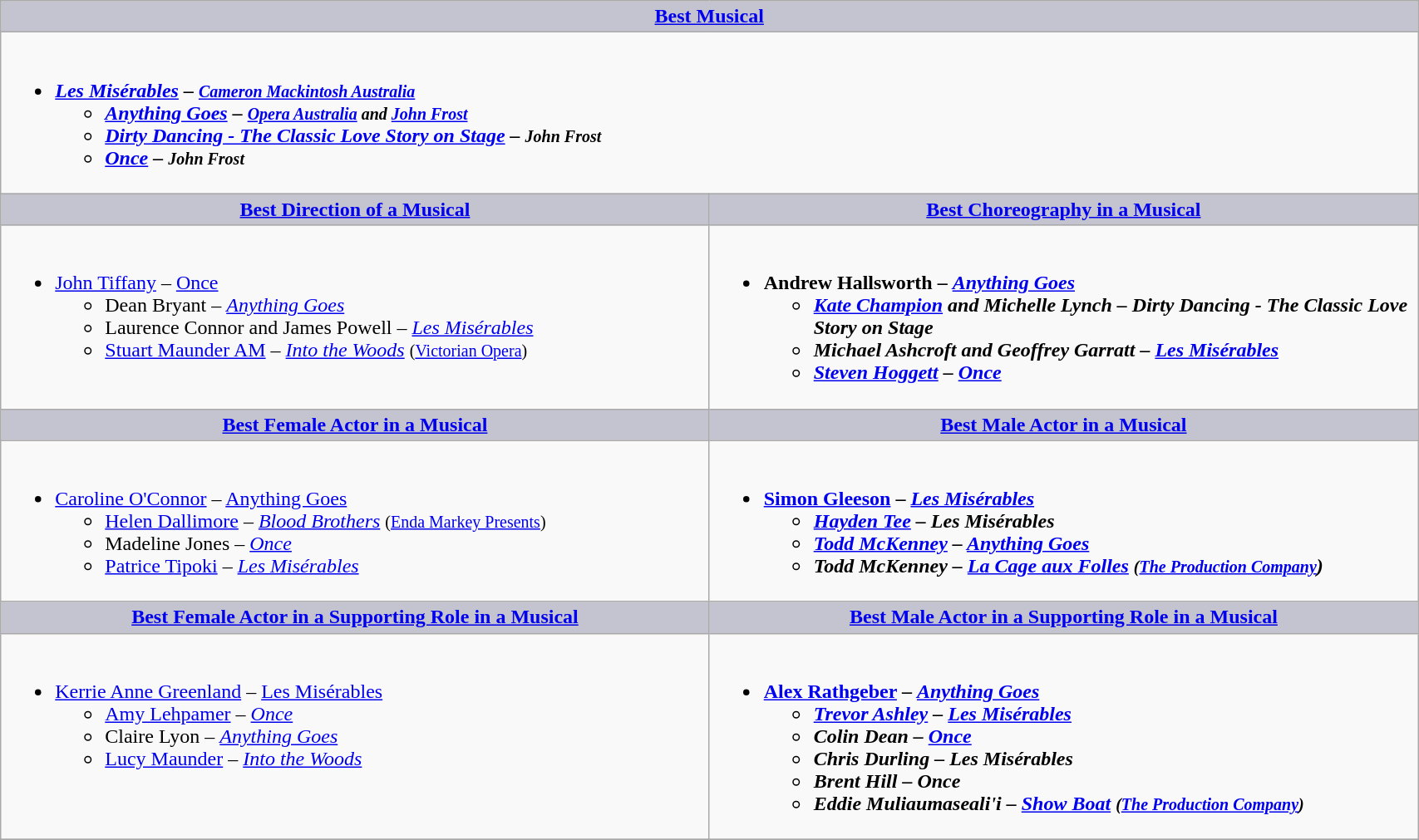<table class=wikitable width="90%" border="1" cellpadding="5" cellspacing="0" align="centre">
<tr>
<th colspan="2" style="background:#C4C3D0;width:50%"><a href='#'>Best Musical</a></th>
</tr>
<tr>
<td colspan="2" valign="top"><br><ul><li><strong><em><a href='#'>Les Misérables</a><em> – <small><a href='#'>Cameron Mackintosh Australia</a></small><strong><ul><li></em><a href='#'>Anything Goes</a><em> – <small><a href='#'>Opera Australia</a> and <a href='#'>John Frost</a></small></li><li></em><a href='#'>Dirty Dancing - The Classic Love Story on Stage</a><em> – <small>John Frost</small></li><li></em><a href='#'>Once</a><em> – <small>John Frost</small></li></ul></li></ul></td>
</tr>
<tr>
<th style="background:#C4C3D0;width:50%"><a href='#'>Best Direction of a Musical</a></th>
<th style="background:#C4C3D0;width:50%"><a href='#'>Best Choreography in a Musical</a></th>
</tr>
<tr>
<td valign="top"><br><ul><li></strong><a href='#'>John Tiffany</a> – </em><a href='#'>Once</a></em></strong><ul><li>Dean Bryant – <em><a href='#'>Anything Goes</a></em></li><li>Laurence Connor and James Powell – <em><a href='#'>Les Misérables</a></em></li><li><a href='#'>Stuart Maunder AM</a> – <em><a href='#'>Into the Woods</a></em> <small>(<a href='#'>Victorian Opera</a>)</small></li></ul></li></ul></td>
<td valign="top"><br><ul><li><strong>Andrew Hallsworth – <em><a href='#'>Anything Goes</a><strong><em><ul><li><a href='#'>Kate Champion</a> and Michelle Lynch – </em>Dirty Dancing - The Classic Love Story on Stage<em></li><li>Michael Ashcroft and Geoffrey Garratt – </em><a href='#'>Les Misérables</a><em></li><li><a href='#'>Steven Hoggett</a> – </em><a href='#'>Once</a><em></li></ul></li></ul></td>
</tr>
<tr>
<th style="background:#C4C3D0;width:50%"><a href='#'>Best Female Actor in a Musical</a></th>
<th style="background:#C4C3D0;width:50%"><a href='#'>Best Male Actor in a Musical</a></th>
</tr>
<tr>
<td valign="top"><br><ul><li></strong><a href='#'>Caroline O'Connor</a> –  </em><a href='#'>Anything Goes</a></em></strong><ul><li><a href='#'>Helen Dallimore</a> – <em><a href='#'>Blood Brothers</a></em> <small>(<a href='#'>Enda Markey Presents</a>)</small></li><li>Madeline Jones – <em><a href='#'>Once</a></em></li><li><a href='#'>Patrice Tipoki</a> – <em><a href='#'>Les Misérables</a></em></li></ul></li></ul></td>
<td valign="top"><br><ul><li><strong><a href='#'>Simon Gleeson</a> – <em><a href='#'>Les Misérables</a><strong><em><ul><li><a href='#'>Hayden Tee</a> – </em>Les Misérables<em></li><li><a href='#'>Todd McKenney</a> – </em><a href='#'>Anything Goes</a><em></li><li>Todd McKenney – </em><a href='#'>La Cage aux Folles</a><em> <small>(<a href='#'>The Production Company</a></small>)</li></ul></li></ul></td>
</tr>
<tr>
<th style="background:#C4C3D0;width:50%"><a href='#'>Best Female Actor in a Supporting Role in a Musical</a></th>
<th style="background:#C4C3D0;width:50%"><a href='#'>Best Male Actor in a Supporting Role in a Musical</a></th>
</tr>
<tr>
<td valign="top"><br><ul><li></strong><a href='#'>Kerrie Anne Greenland</a> – </em><a href='#'>Les Misérables</a></em></strong><ul><li><a href='#'>Amy Lehpamer</a> – <em><a href='#'>Once</a></em></li><li>Claire Lyon – <em><a href='#'>Anything Goes</a></em></li><li><a href='#'>Lucy Maunder</a> – <em><a href='#'>Into the Woods</a></em></li></ul></li></ul></td>
<td valign="top"><br><ul><li><strong><a href='#'>Alex Rathgeber</a> – <em><a href='#'>Anything Goes</a><strong><em><ul><li><a href='#'>Trevor Ashley</a> – </em><a href='#'>Les Misérables</a><em></li><li>Colin Dean – </em><a href='#'>Once</a><em></li><li>Chris Durling – </em>Les Misérables<em></li><li>Brent Hill – </em>Once<em></li><li>Eddie Muliaumaseali'i – </em><a href='#'>Show Boat</a><em> <small>(<a href='#'>The Production Company</a>)</small></li></ul></li></ul></td>
</tr>
<tr>
</tr>
</table>
